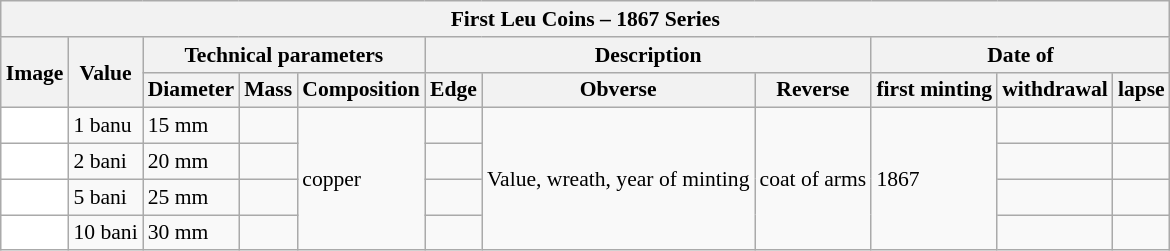<table class="wikitable" style="font-size: 90%">
<tr>
<th colspan="11">First Leu Coins –  1867 Series</th>
</tr>
<tr>
<th rowspan="2">Image</th>
<th rowspan="2">Value</th>
<th colspan="3">Technical parameters</th>
<th colspan="3">Description</th>
<th colspan="3">Date of</th>
</tr>
<tr>
<th>Diameter</th>
<th>Mass</th>
<th>Composition</th>
<th>Edge</th>
<th>Obverse</th>
<th>Reverse</th>
<th>first minting</th>
<th>withdrawal</th>
<th>lapse</th>
</tr>
<tr>
<td align="center" bgcolor="white"></td>
<td>1 banu</td>
<td>15 mm</td>
<td></td>
<td rowspan = 4>copper</td>
<td></td>
<td rowspan = 4>Value, wreath, year of minting</td>
<td rowspan = 4>coat of arms</td>
<td rowspan = 4>1867</td>
<td></td>
<td></td>
</tr>
<tr>
<td align="center" bgcolor="white"></td>
<td>2 bani</td>
<td>20 mm</td>
<td></td>
<td></td>
<td></td>
<td></td>
</tr>
<tr>
<td align="center" bgcolor="white"></td>
<td>5 bani</td>
<td>25 mm</td>
<td></td>
<td></td>
<td></td>
<td></td>
</tr>
<tr>
<td align="center" bgcolor="white"></td>
<td>10 bani</td>
<td>30 mm</td>
<td></td>
<td></td>
<td></td>
<td></td>
</tr>
</table>
